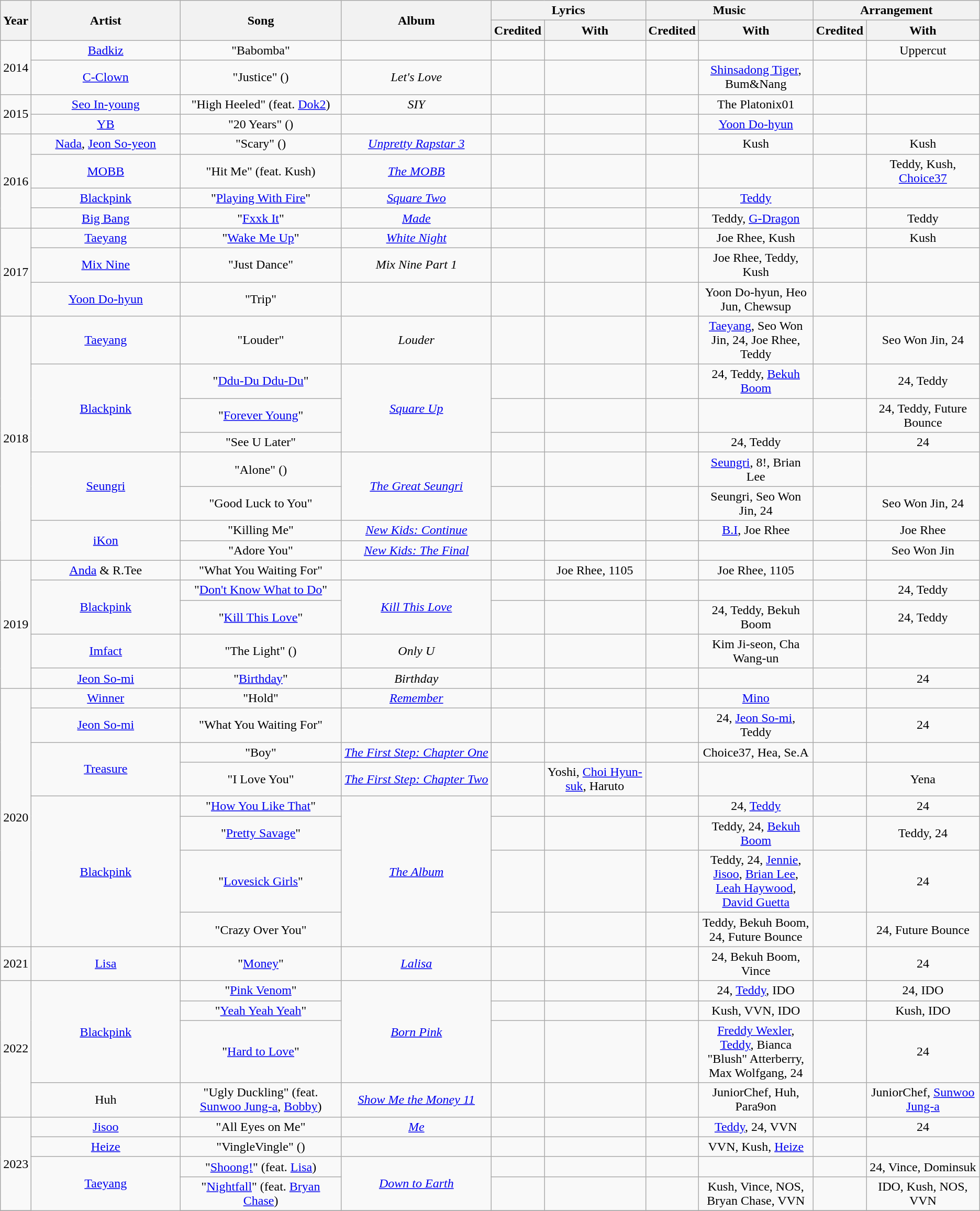<table class="wikitable sortable plainrowheaders" style="text-align:center;">
<tr>
<th rowspan="2">Year</th>
<th rowspan="2" width="300px">Artist</th>
<th rowspan="2" width="300px">Song</th>
<th rowspan="2" width="300px">Album</th>
<th colspan="2">Lyrics</th>
<th colspan="2">Music</th>
<th colspan="2">Arrangement</th>
</tr>
<tr>
<th width="50px">Credited</th>
<th width="200px">With</th>
<th width="50px">Credited</th>
<th width="200px">With</th>
<th width="50px">Credited</th>
<th width="200px">With</th>
</tr>
<tr>
<td rowspan="2">2014</td>
<td><a href='#'>Badkiz</a></td>
<td>"Babomba"</td>
<td></td>
<td></td>
<td></td>
<td></td>
<td></td>
<td></td>
<td>Uppercut</td>
</tr>
<tr>
<td><a href='#'>C-Clown</a></td>
<td>"Justice" ()</td>
<td><em>Let's Love</em></td>
<td></td>
<td></td>
<td></td>
<td><a href='#'>Shinsadong Tiger</a>, Bum&Nang</td>
<td></td>
<td></td>
</tr>
<tr>
<td rowspan="2">2015</td>
<td><a href='#'>Seo In-young</a></td>
<td>"High Heeled" (feat. <a href='#'>Dok2</a>)</td>
<td><em>SIY</em></td>
<td></td>
<td></td>
<td></td>
<td>The Platonix01</td>
<td></td>
<td></td>
</tr>
<tr>
<td><a href='#'>YB</a></td>
<td>"20 Years" ()</td>
<td></td>
<td></td>
<td></td>
<td></td>
<td><a href='#'>Yoon Do-hyun</a></td>
<td></td>
<td></td>
</tr>
<tr>
<td rowspan="4">2016</td>
<td><a href='#'>Nada</a>, <a href='#'>Jeon So-yeon</a></td>
<td>"Scary" ()</td>
<td><em><a href='#'>Unpretty Rapstar 3</a></em></td>
<td></td>
<td></td>
<td></td>
<td>Kush</td>
<td></td>
<td>Kush</td>
</tr>
<tr>
<td><a href='#'>MOBB</a></td>
<td>"Hit Me" (feat. Kush)</td>
<td><em><a href='#'>The MOBB</a></em></td>
<td></td>
<td></td>
<td></td>
<td></td>
<td></td>
<td>Teddy, Kush, <a href='#'>Choice37</a></td>
</tr>
<tr>
<td><a href='#'>Blackpink</a></td>
<td>"<a href='#'>Playing With Fire</a>"</td>
<td><em><a href='#'>Square Two</a></em></td>
<td></td>
<td></td>
<td></td>
<td><a href='#'>Teddy</a></td>
<td></td>
<td></td>
</tr>
<tr>
<td><a href='#'>Big Bang</a></td>
<td>"<a href='#'>Fxxk It</a>"</td>
<td><em><a href='#'>Made</a></em></td>
<td></td>
<td></td>
<td></td>
<td>Teddy, <a href='#'>G-Dragon</a></td>
<td></td>
<td>Teddy</td>
</tr>
<tr>
<td rowspan="3">2017</td>
<td><a href='#'>Taeyang</a></td>
<td>"<a href='#'>Wake Me Up</a>"</td>
<td><em><a href='#'>White Night</a></em></td>
<td></td>
<td></td>
<td></td>
<td>Joe Rhee, Kush</td>
<td></td>
<td>Kush</td>
</tr>
<tr>
<td><a href='#'>Mix Nine</a></td>
<td>"Just Dance"</td>
<td><em>Mix Nine Part 1</em></td>
<td></td>
<td></td>
<td></td>
<td>Joe Rhee, Teddy, Kush</td>
<td></td>
<td></td>
</tr>
<tr>
<td><a href='#'>Yoon Do-hyun</a></td>
<td>"Trip"</td>
<td></td>
<td></td>
<td></td>
<td></td>
<td>Yoon Do-hyun, Heo Jun, Chewsup</td>
<td></td>
<td></td>
</tr>
<tr>
<td rowspan="8">2018</td>
<td><a href='#'>Taeyang</a></td>
<td>"Louder"</td>
<td><em>Louder</em></td>
<td></td>
<td></td>
<td></td>
<td><a href='#'>Taeyang</a>, Seo Won Jin, 24, Joe Rhee, Teddy</td>
<td></td>
<td>Seo Won Jin, 24</td>
</tr>
<tr>
<td rowspan="3"><a href='#'>Blackpink</a></td>
<td>"<a href='#'>Ddu-Du Ddu-Du</a>"</td>
<td rowspan="3"><em><a href='#'>Square Up</a></em></td>
<td></td>
<td></td>
<td></td>
<td>24, Teddy, <a href='#'>Bekuh Boom</a></td>
<td></td>
<td>24, Teddy</td>
</tr>
<tr>
<td>"<a href='#'>Forever Young</a>"</td>
<td></td>
<td></td>
<td></td>
<td></td>
<td></td>
<td>24, Teddy, Future Bounce</td>
</tr>
<tr>
<td>"See U Later"</td>
<td></td>
<td></td>
<td></td>
<td>24, Teddy</td>
<td></td>
<td>24</td>
</tr>
<tr>
<td rowspan="2"><a href='#'>Seungri</a></td>
<td>"Alone" ()</td>
<td rowspan="2"><em><a href='#'>The Great Seungri</a></em></td>
<td></td>
<td></td>
<td></td>
<td><a href='#'>Seungri</a>, 8!, Brian Lee</td>
<td></td>
<td></td>
</tr>
<tr>
<td>"Good Luck to You"</td>
<td></td>
<td></td>
<td></td>
<td>Seungri, Seo Won Jin, 24</td>
<td></td>
<td>Seo Won Jin, 24</td>
</tr>
<tr>
<td rowspan="2"><a href='#'>iKon</a></td>
<td>"Killing Me"</td>
<td><em><a href='#'>New Kids: Continue</a></em></td>
<td></td>
<td></td>
<td></td>
<td><a href='#'>B.I</a>, Joe Rhee</td>
<td></td>
<td>Joe Rhee</td>
</tr>
<tr>
<td>"Adore You"</td>
<td><em><a href='#'>New Kids: The Final</a></em></td>
<td></td>
<td></td>
<td></td>
<td></td>
<td></td>
<td>Seo Won Jin</td>
</tr>
<tr>
<td rowspan="5">2019</td>
<td><a href='#'>Anda</a> & R.Tee</td>
<td>"What You Waiting For"</td>
<td></td>
<td></td>
<td>Joe Rhee, 1105</td>
<td></td>
<td>Joe Rhee, 1105</td>
<td></td>
<td></td>
</tr>
<tr>
<td rowspan="2"><a href='#'>Blackpink</a></td>
<td>"<a href='#'>Don't Know What to Do</a>"</td>
<td rowspan="2"><em><a href='#'>Kill This Love</a></em></td>
<td></td>
<td></td>
<td></td>
<td></td>
<td></td>
<td>24, Teddy</td>
</tr>
<tr>
<td>"<a href='#'>Kill This Love</a>"</td>
<td></td>
<td></td>
<td></td>
<td>24, Teddy, Bekuh Boom</td>
<td></td>
<td>24, Teddy</td>
</tr>
<tr>
<td><a href='#'>Imfact</a></td>
<td>"The Light" ()</td>
<td><em>Only U</em></td>
<td></td>
<td></td>
<td></td>
<td>Kim Ji-seon, Cha Wang-un</td>
<td></td>
<td></td>
</tr>
<tr>
<td><a href='#'>Jeon So-mi</a></td>
<td>"<a href='#'>Birthday</a>"</td>
<td><em>Birthday</em></td>
<td></td>
<td></td>
<td></td>
<td></td>
<td></td>
<td>24</td>
</tr>
<tr>
<td rowspan="8">2020</td>
<td><a href='#'>Winner</a></td>
<td>"Hold"</td>
<td><em><a href='#'>Remember</a></em></td>
<td></td>
<td></td>
<td></td>
<td><a href='#'>Mino</a></td>
<td></td>
<td></td>
</tr>
<tr>
<td><a href='#'>Jeon So-mi</a></td>
<td>"What You Waiting For"</td>
<td></td>
<td></td>
<td></td>
<td></td>
<td>24, <a href='#'>Jeon So-mi</a>, Teddy</td>
<td></td>
<td>24</td>
</tr>
<tr>
<td rowspan="2"><a href='#'>Treasure</a></td>
<td>"Boy"</td>
<td><em><a href='#'>The First Step: Chapter One</a></em></td>
<td></td>
<td></td>
<td></td>
<td>Choice37, Hea, Se.A</td>
<td></td>
<td></td>
</tr>
<tr>
<td>"I Love You"</td>
<td><em><a href='#'>The First Step: Chapter Two</a></em></td>
<td></td>
<td>Yoshi, <a href='#'>Choi Hyun-suk</a>, Haruto</td>
<td></td>
<td></td>
<td></td>
<td>Yena</td>
</tr>
<tr>
<td rowspan="4"><a href='#'>Blackpink</a></td>
<td>"<a href='#'>How You Like That</a>"</td>
<td rowspan="4"><em><a href='#'>The Album</a></em></td>
<td></td>
<td></td>
<td></td>
<td>24, <a href='#'>Teddy</a></td>
<td></td>
<td>24</td>
</tr>
<tr>
<td>"<a href='#'>Pretty Savage</a>"</td>
<td></td>
<td></td>
<td></td>
<td>Teddy, 24, <a href='#'>Bekuh Boom</a></td>
<td></td>
<td>Teddy, 24</td>
</tr>
<tr>
<td>"<a href='#'>Lovesick Girls</a>"</td>
<td></td>
<td></td>
<td></td>
<td>Teddy, 24, <a href='#'>Jennie</a>, <a href='#'>Jisoo</a>, <a href='#'>Brian Lee</a>, <a href='#'>Leah Haywood</a>, <a href='#'>David Guetta</a></td>
<td></td>
<td>24</td>
</tr>
<tr>
<td>"Crazy Over You"</td>
<td></td>
<td></td>
<td></td>
<td>Teddy, Bekuh Boom, 24, Future Bounce</td>
<td></td>
<td>24, Future Bounce</td>
</tr>
<tr>
<td>2021</td>
<td><a href='#'>Lisa</a></td>
<td>"<a href='#'>Money</a>"</td>
<td><em><a href='#'>Lalisa</a></em></td>
<td></td>
<td></td>
<td></td>
<td>24, Bekuh Boom, Vince</td>
<td></td>
<td>24</td>
</tr>
<tr>
<td rowspan="4">2022</td>
<td rowspan="3"><a href='#'>Blackpink</a></td>
<td>"<a href='#'>Pink Venom</a>"</td>
<td rowspan="3"><em><a href='#'>Born Pink</a></em></td>
<td></td>
<td></td>
<td></td>
<td>24, <a href='#'>Teddy</a>, IDO</td>
<td></td>
<td>24, IDO</td>
</tr>
<tr>
<td>"<a href='#'>Yeah Yeah Yeah</a>"</td>
<td></td>
<td></td>
<td></td>
<td>Kush, VVN, IDO</td>
<td></td>
<td>Kush, IDO</td>
</tr>
<tr>
<td>"<a href='#'>Hard to Love</a>"</td>
<td></td>
<td></td>
<td></td>
<td><a href='#'>Freddy Wexler</a>, <a href='#'>Teddy</a>, Bianca "Blush" Atterberry, Max Wolfgang, 24</td>
<td></td>
<td>24</td>
</tr>
<tr>
<td>Huh</td>
<td>"Ugly Duckling" <span>(feat. <a href='#'>Sunwoo Jung-a</a>, <a href='#'>Bobby</a>)</span></td>
<td><em><a href='#'>Show Me the Money 11</a></em></td>
<td></td>
<td></td>
<td></td>
<td>JuniorChef, Huh, Para9on</td>
<td></td>
<td>JuniorChef, <a href='#'>Sunwoo Jung-a</a></td>
</tr>
<tr>
<td rowspan="4">2023</td>
<td><a href='#'>Jisoo</a></td>
<td>"All Eyes on Me"</td>
<td><em><a href='#'>Me</a></em></td>
<td></td>
<td></td>
<td></td>
<td><a href='#'>Teddy</a>, 24, VVN</td>
<td></td>
<td>24</td>
</tr>
<tr>
<td><a href='#'>Heize</a></td>
<td>"VingleVingle" ()</td>
<td></td>
<td></td>
<td></td>
<td></td>
<td>VVN, Kush, <a href='#'>Heize</a></td>
<td></td>
<td></td>
</tr>
<tr>
<td rowspan="3"><a href='#'>Taeyang</a></td>
<td>"<a href='#'>Shoong!</a>" (feat. <a href='#'>Lisa</a>)</td>
<td rowspan="2"><em><a href='#'>Down to Earth</a></em></td>
<td></td>
<td></td>
<td></td>
<td></td>
<td></td>
<td>24, Vince, Dominsuk</td>
</tr>
<tr>
<td>"<a href='#'>Nightfall</a>" (feat. <a href='#'>Bryan Chase</a>)</td>
<td></td>
<td></td>
<td></td>
<td>Kush, Vince, NOS, Bryan Chase, VVN</td>
<td></td>
<td>IDO, Kush, NOS, VVN</td>
</tr>
<tr>
</tr>
</table>
